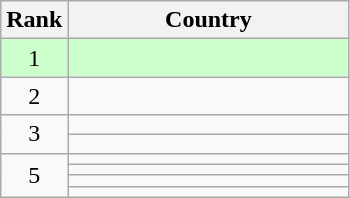<table class=wikitable style="text-align:center;">
<tr>
<th>Rank</th>
<th width=180>Country</th>
</tr>
<tr bgcolor=ccffcc>
<td>1</td>
<td align=left></td>
</tr>
<tr>
<td>2</td>
<td align=left></td>
</tr>
<tr>
<td rowspan=2>3</td>
<td align=left></td>
</tr>
<tr>
<td align=left></td>
</tr>
<tr>
<td rowspan=4>5</td>
<td align=left></td>
</tr>
<tr>
<td align=left></td>
</tr>
<tr>
<td align=left></td>
</tr>
<tr>
<td align=left></td>
</tr>
</table>
